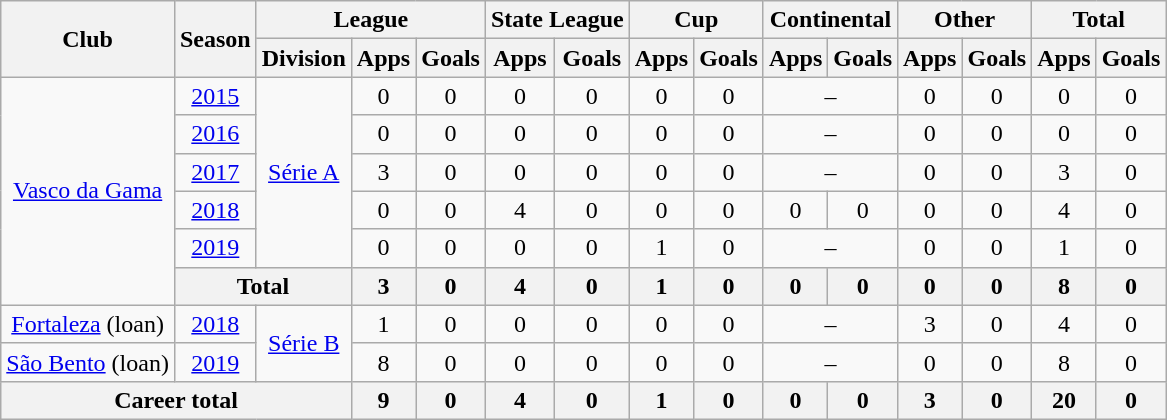<table class="wikitable" style="text-align: center">
<tr>
<th rowspan="2">Club</th>
<th rowspan="2">Season</th>
<th colspan="3">League</th>
<th colspan="2">State League</th>
<th colspan="2">Cup</th>
<th colspan="2">Continental</th>
<th colspan="2">Other</th>
<th colspan="2">Total</th>
</tr>
<tr>
<th>Division</th>
<th>Apps</th>
<th>Goals</th>
<th>Apps</th>
<th>Goals</th>
<th>Apps</th>
<th>Goals</th>
<th>Apps</th>
<th>Goals</th>
<th>Apps</th>
<th>Goals</th>
<th>Apps</th>
<th>Goals</th>
</tr>
<tr>
<td rowspan="6"><a href='#'>Vasco da Gama</a></td>
<td><a href='#'>2015</a></td>
<td rowspan="5"><a href='#'>Série A</a></td>
<td>0</td>
<td>0</td>
<td>0</td>
<td>0</td>
<td>0</td>
<td>0</td>
<td colspan="2">–</td>
<td>0</td>
<td>0</td>
<td>0</td>
<td>0</td>
</tr>
<tr>
<td><a href='#'>2016</a></td>
<td>0</td>
<td>0</td>
<td>0</td>
<td>0</td>
<td>0</td>
<td>0</td>
<td colspan="2">–</td>
<td>0</td>
<td>0</td>
<td>0</td>
<td>0</td>
</tr>
<tr>
<td><a href='#'>2017</a></td>
<td>3</td>
<td>0</td>
<td>0</td>
<td>0</td>
<td>0</td>
<td>0</td>
<td colspan="2">–</td>
<td>0</td>
<td>0</td>
<td>3</td>
<td>0</td>
</tr>
<tr>
<td><a href='#'>2018</a></td>
<td>0</td>
<td>0</td>
<td>4</td>
<td>0</td>
<td>0</td>
<td>0</td>
<td>0</td>
<td>0</td>
<td>0</td>
<td>0</td>
<td>4</td>
<td>0</td>
</tr>
<tr>
<td><a href='#'>2019</a></td>
<td>0</td>
<td>0</td>
<td>0</td>
<td>0</td>
<td>1</td>
<td>0</td>
<td colspan="2">–</td>
<td>0</td>
<td>0</td>
<td>1</td>
<td>0</td>
</tr>
<tr>
<th colspan="2"><strong>Total</strong></th>
<th>3</th>
<th>0</th>
<th>4</th>
<th>0</th>
<th>1</th>
<th>0</th>
<th>0</th>
<th>0</th>
<th>0</th>
<th>0</th>
<th>8</th>
<th>0</th>
</tr>
<tr>
<td><a href='#'>Fortaleza</a> (loan)</td>
<td><a href='#'>2018</a></td>
<td rowspan="2"><a href='#'>Série B</a></td>
<td>1</td>
<td>0</td>
<td>0</td>
<td>0</td>
<td>0</td>
<td>0</td>
<td colspan="2">–</td>
<td>3</td>
<td>0</td>
<td>4</td>
<td>0</td>
</tr>
<tr>
<td><a href='#'>São Bento</a> (loan)</td>
<td><a href='#'>2019</a></td>
<td>8</td>
<td>0</td>
<td>0</td>
<td>0</td>
<td>0</td>
<td>0</td>
<td colspan="2">–</td>
<td>0</td>
<td>0</td>
<td>8</td>
<td>0</td>
</tr>
<tr>
<th colspan="3"><strong>Career total</strong></th>
<th>9</th>
<th>0</th>
<th>4</th>
<th>0</th>
<th>1</th>
<th>0</th>
<th>0</th>
<th>0</th>
<th>3</th>
<th>0</th>
<th>20</th>
<th>0</th>
</tr>
</table>
